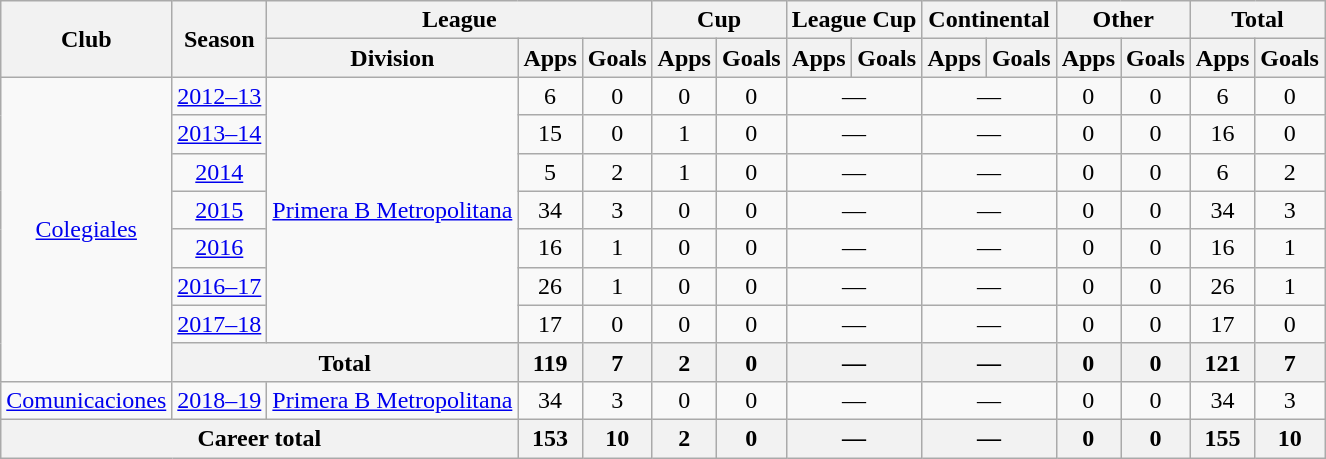<table class="wikitable" style="text-align:center">
<tr>
<th rowspan="2">Club</th>
<th rowspan="2">Season</th>
<th colspan="3">League</th>
<th colspan="2">Cup</th>
<th colspan="2">League Cup</th>
<th colspan="2">Continental</th>
<th colspan="2">Other</th>
<th colspan="2">Total</th>
</tr>
<tr>
<th>Division</th>
<th>Apps</th>
<th>Goals</th>
<th>Apps</th>
<th>Goals</th>
<th>Apps</th>
<th>Goals</th>
<th>Apps</th>
<th>Goals</th>
<th>Apps</th>
<th>Goals</th>
<th>Apps</th>
<th>Goals</th>
</tr>
<tr>
<td rowspan="8"><a href='#'>Colegiales</a></td>
<td><a href='#'>2012–13</a></td>
<td rowspan="7"><a href='#'>Primera B Metropolitana</a></td>
<td>6</td>
<td>0</td>
<td>0</td>
<td>0</td>
<td colspan="2">—</td>
<td colspan="2">—</td>
<td>0</td>
<td>0</td>
<td>6</td>
<td>0</td>
</tr>
<tr>
<td><a href='#'>2013–14</a></td>
<td>15</td>
<td>0</td>
<td>1</td>
<td>0</td>
<td colspan="2">—</td>
<td colspan="2">—</td>
<td>0</td>
<td>0</td>
<td>16</td>
<td>0</td>
</tr>
<tr>
<td><a href='#'>2014</a></td>
<td>5</td>
<td>2</td>
<td>1</td>
<td>0</td>
<td colspan="2">—</td>
<td colspan="2">—</td>
<td>0</td>
<td>0</td>
<td>6</td>
<td>2</td>
</tr>
<tr>
<td><a href='#'>2015</a></td>
<td>34</td>
<td>3</td>
<td>0</td>
<td>0</td>
<td colspan="2">—</td>
<td colspan="2">—</td>
<td>0</td>
<td>0</td>
<td>34</td>
<td>3</td>
</tr>
<tr>
<td><a href='#'>2016</a></td>
<td>16</td>
<td>1</td>
<td>0</td>
<td>0</td>
<td colspan="2">—</td>
<td colspan="2">—</td>
<td>0</td>
<td>0</td>
<td>16</td>
<td>1</td>
</tr>
<tr>
<td><a href='#'>2016–17</a></td>
<td>26</td>
<td>1</td>
<td>0</td>
<td>0</td>
<td colspan="2">—</td>
<td colspan="2">—</td>
<td>0</td>
<td>0</td>
<td>26</td>
<td>1</td>
</tr>
<tr>
<td><a href='#'>2017–18</a></td>
<td>17</td>
<td>0</td>
<td>0</td>
<td>0</td>
<td colspan="2">—</td>
<td colspan="2">—</td>
<td>0</td>
<td>0</td>
<td>17</td>
<td>0</td>
</tr>
<tr>
<th colspan="2">Total</th>
<th>119</th>
<th>7</th>
<th>2</th>
<th>0</th>
<th colspan="2">—</th>
<th colspan="2">—</th>
<th>0</th>
<th>0</th>
<th>121</th>
<th>7</th>
</tr>
<tr>
<td rowspan="1"><a href='#'>Comunicaciones</a></td>
<td><a href='#'>2018–19</a></td>
<td rowspan="1"><a href='#'>Primera B Metropolitana</a></td>
<td>34</td>
<td>3</td>
<td>0</td>
<td>0</td>
<td colspan="2">—</td>
<td colspan="2">—</td>
<td>0</td>
<td>0</td>
<td>34</td>
<td>3</td>
</tr>
<tr>
<th colspan="3">Career total</th>
<th>153</th>
<th>10</th>
<th>2</th>
<th>0</th>
<th colspan="2">—</th>
<th colspan="2">—</th>
<th>0</th>
<th>0</th>
<th>155</th>
<th>10</th>
</tr>
</table>
